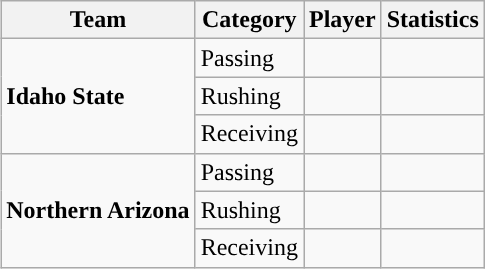<table class="wikitable" style="float: right;">
<tr>
<th>Team</th>
<th>Category</th>
<th>Player</th>
<th>Statistics</th>
</tr>
<tr>
<td rowspan=3><strong>Idaho State</strong></td>
<td>Passing</td>
<td></td>
<td></td>
</tr>
<tr>
<td>Rushing</td>
<td></td>
<td></td>
</tr>
<tr>
<td>Receiving</td>
<td></td>
<td></td>
</tr>
<tr>
<td rowspan=3><strong>Northern Arizona</strong></td>
<td>Passing</td>
<td></td>
<td></td>
</tr>
<tr>
<td>Rushing</td>
<td></td>
<td></td>
</tr>
<tr>
<td>Receiving</td>
<td></td>
<td></td>
</tr>
</table>
